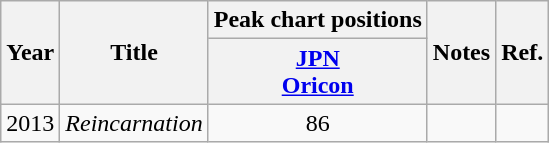<table class="wikitable">
<tr>
<th rowspan="2">Year</th>
<th rowspan="2">Title</th>
<th>Peak chart positions</th>
<th rowspan="2">Notes</th>
<th rowspan="2">Ref.</th>
</tr>
<tr>
<th><a href='#'>JPN</a><br><a href='#'>Oricon</a></th>
</tr>
<tr>
<td>2013</td>
<td><em>Reincarnation</em></td>
<td align="center">86</td>
<td></td>
<td></td>
</tr>
</table>
